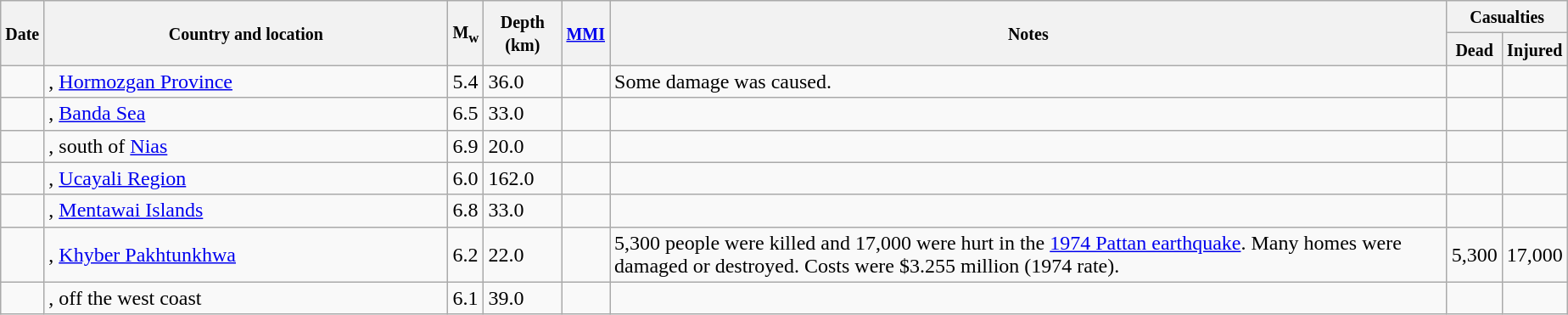<table class="wikitable sortable sort-under" style="border:1px black; margin-left:1em;">
<tr>
<th rowspan="2"><small>Date</small></th>
<th rowspan="2" style="width: 310px"><small>Country and location</small></th>
<th rowspan="2"><small>M<sub>w</sub></small></th>
<th rowspan="2"><small>Depth (km)</small></th>
<th rowspan="2"><small><a href='#'>MMI</a></small></th>
<th rowspan="2" class="unsortable"><small>Notes</small></th>
<th colspan="2"><small>Casualties</small></th>
</tr>
<tr>
<th><small>Dead</small></th>
<th><small>Injured</small></th>
</tr>
<tr>
<td></td>
<td>, <a href='#'>Hormozgan Province</a></td>
<td>5.4</td>
<td>36.0</td>
<td></td>
<td>Some damage was caused.</td>
<td></td>
<td></td>
</tr>
<tr>
<td></td>
<td>, <a href='#'>Banda Sea</a></td>
<td>6.5</td>
<td>33.0</td>
<td></td>
<td></td>
<td></td>
<td></td>
</tr>
<tr>
<td></td>
<td>, south of <a href='#'>Nias</a></td>
<td>6.9</td>
<td>20.0</td>
<td></td>
<td></td>
<td></td>
<td></td>
</tr>
<tr>
<td></td>
<td>, <a href='#'>Ucayali Region</a></td>
<td>6.0</td>
<td>162.0</td>
<td></td>
<td></td>
<td></td>
<td></td>
</tr>
<tr>
<td></td>
<td>, <a href='#'>Mentawai Islands</a></td>
<td>6.8</td>
<td>33.0</td>
<td></td>
<td></td>
<td></td>
<td></td>
</tr>
<tr>
<td></td>
<td>, <a href='#'>Khyber Pakhtunkhwa</a></td>
<td>6.2</td>
<td>22.0</td>
<td></td>
<td>5,300 people were killed and 17,000 were hurt in the <a href='#'>1974 Pattan earthquake</a>. Many homes were damaged or destroyed. Costs were $3.255 million (1974 rate).</td>
<td>5,300</td>
<td>17,000</td>
</tr>
<tr>
<td></td>
<td>, off the west coast</td>
<td>6.1</td>
<td>39.0</td>
<td></td>
<td></td>
<td></td>
<td></td>
</tr>
</table>
